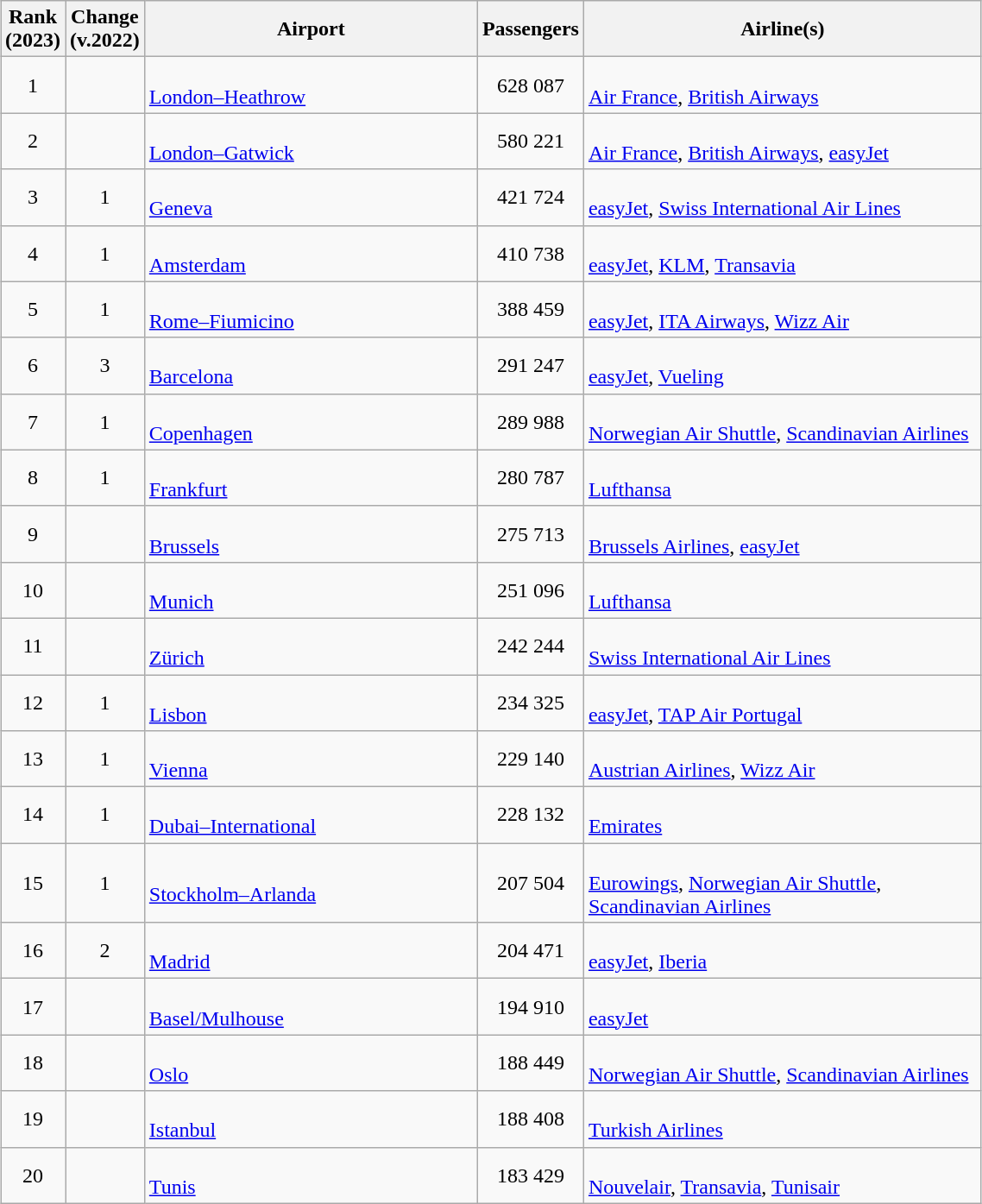<table class="wikitable sortable" style="margin:auto;">
<tr>
<th style="width:25px;">Rank (2023)</th>
<th style="width:25px;">Change (v.2022)</th>
<th style="width:250px;">Airport</th>
<th style="width:50px;">Passengers</th>
<th style="width:300px;">Airline(s)</th>
</tr>
<tr>
<td style="text-align:center;">1</td>
<td style="text-align:center;"></td>
<td><br> <a href='#'>London–Heathrow</a></td>
<td style="text-align:center;">628 087</td>
<td><br><a href='#'>Air France</a>, <a href='#'>British Airways</a></td>
</tr>
<tr>
<td style="text-align:center;">2</td>
<td style="text-align:center;"></td>
<td><br> <a href='#'>London–Gatwick</a></td>
<td style="text-align:center;">580 221</td>
<td><br><a href='#'>Air France</a>, <a href='#'>British Airways</a>, <a href='#'>easyJet</a></td>
</tr>
<tr>
<td style="text-align:center;">3</td>
<td style="text-align:center;"> 1</td>
<td><br> <a href='#'>Geneva</a></td>
<td style="text-align:center;">421 724</td>
<td><br><a href='#'>easyJet</a>, <a href='#'>Swiss International Air Lines</a></td>
</tr>
<tr>
<td style="text-align:center;">4</td>
<td style="text-align:center;"> 1</td>
<td><br> <a href='#'>Amsterdam</a></td>
<td style="text-align:center;">410 738</td>
<td><br><a href='#'>easyJet</a>, <a href='#'>KLM</a>, <a href='#'>Transavia</a></td>
</tr>
<tr>
<td style="text-align:center;">5</td>
<td style="text-align:center;"> 1</td>
<td><br> <a href='#'>Rome–Fiumicino</a></td>
<td style="text-align:center;">388 459</td>
<td><br><a href='#'>easyJet</a>, <a href='#'>ITA Airways</a>, <a href='#'>Wizz Air</a></td>
</tr>
<tr>
<td style="text-align:center;">6</td>
<td style="text-align:center;"> 3</td>
<td><br> <a href='#'>Barcelona</a></td>
<td style="text-align:center;">291 247</td>
<td><br><a href='#'>easyJet</a>, <a href='#'>Vueling</a></td>
</tr>
<tr>
<td style="text-align:center;">7</td>
<td style="text-align:center;"> 1</td>
<td><br> <a href='#'>Copenhagen</a></td>
<td style="text-align:center;">289 988</td>
<td><br><a href='#'>Norwegian Air Shuttle</a>, <a href='#'>Scandinavian Airlines</a></td>
</tr>
<tr>
<td style="text-align:center;">8</td>
<td style="text-align:center;"> 1</td>
<td><br> <a href='#'>Frankfurt</a></td>
<td style="text-align:center;">280 787</td>
<td><br><a href='#'>Lufthansa</a></td>
</tr>
<tr>
<td style="text-align:center;">9</td>
<td style="text-align:center;"></td>
<td><br> <a href='#'>Brussels</a></td>
<td style="text-align:center;">275 713</td>
<td><br><a href='#'>Brussels Airlines</a>, <a href='#'>easyJet</a></td>
</tr>
<tr>
<td style="text-align:center;">10</td>
<td style="text-align:center;"></td>
<td><br> <a href='#'>Munich</a></td>
<td style="text-align:center;">251 096</td>
<td><br><a href='#'>Lufthansa</a></td>
</tr>
<tr>
<td style="text-align:center;">11</td>
<td style="text-align:center;"></td>
<td><br> <a href='#'>Zürich</a></td>
<td style="text-align:center;">242 244</td>
<td><br><a href='#'>Swiss International Air Lines</a></td>
</tr>
<tr>
<td style="text-align:center;">12</td>
<td style="text-align:center;"> 1</td>
<td><br> <a href='#'>Lisbon</a></td>
<td style="text-align:center;">234 325</td>
<td><br><a href='#'>easyJet</a>, <a href='#'>TAP Air Portugal</a></td>
</tr>
<tr>
<td style="text-align:center;">13</td>
<td style="text-align:center;"> 1</td>
<td><br> <a href='#'>Vienna</a></td>
<td style="text-align:center;">229 140</td>
<td><br><a href='#'>Austrian Airlines</a>, <a href='#'>Wizz Air</a></td>
</tr>
<tr>
<td style="text-align:center;">14</td>
<td style="text-align:center;"> 1</td>
<td><br> <a href='#'>Dubai–International</a></td>
<td style="text-align:center;">228 132</td>
<td><br><a href='#'>Emirates</a></td>
</tr>
<tr>
<td style="text-align:center;">15</td>
<td style="text-align:center;"> 1</td>
<td><br> <a href='#'>Stockholm–Arlanda</a></td>
<td style="text-align:center;">207 504</td>
<td><br><a href='#'>Eurowings</a>, <a href='#'>Norwegian Air Shuttle</a>, <a href='#'>Scandinavian Airlines</a></td>
</tr>
<tr>
<td style="text-align:center;">16</td>
<td style="text-align:center;"> 2</td>
<td><br> <a href='#'>Madrid</a></td>
<td style="text-align:center;">204 471</td>
<td><br><a href='#'>easyJet</a>, <a href='#'>Iberia</a></td>
</tr>
<tr>
<td style="text-align:center;">17</td>
<td style="text-align:center;"></td>
<td><br> <a href='#'>Basel/Mulhouse</a></td>
<td style="text-align:center;">194 910</td>
<td><br><a href='#'>easyJet</a></td>
</tr>
<tr>
<td style="text-align:center;">18</td>
<td style="text-align:center;"></td>
<td><br> <a href='#'>Oslo</a></td>
<td style="text-align:center;">188 449</td>
<td><br><a href='#'>Norwegian Air Shuttle</a>, <a href='#'>Scandinavian Airlines</a></td>
</tr>
<tr>
<td style="text-align:center;">19</td>
<td style="text-align:center;"></td>
<td><br> <a href='#'>Istanbul</a></td>
<td style="text-align:center;">188 408</td>
<td><br><a href='#'>Turkish Airlines</a></td>
</tr>
<tr>
<td style="text-align:center;">20</td>
<td style="text-align:center;"></td>
<td><br> <a href='#'>Tunis</a></td>
<td style="text-align:center;">183 429</td>
<td><br><a href='#'>Nouvelair</a>, <a href='#'>Transavia</a>, <a href='#'>Tunisair</a></td>
</tr>
</table>
